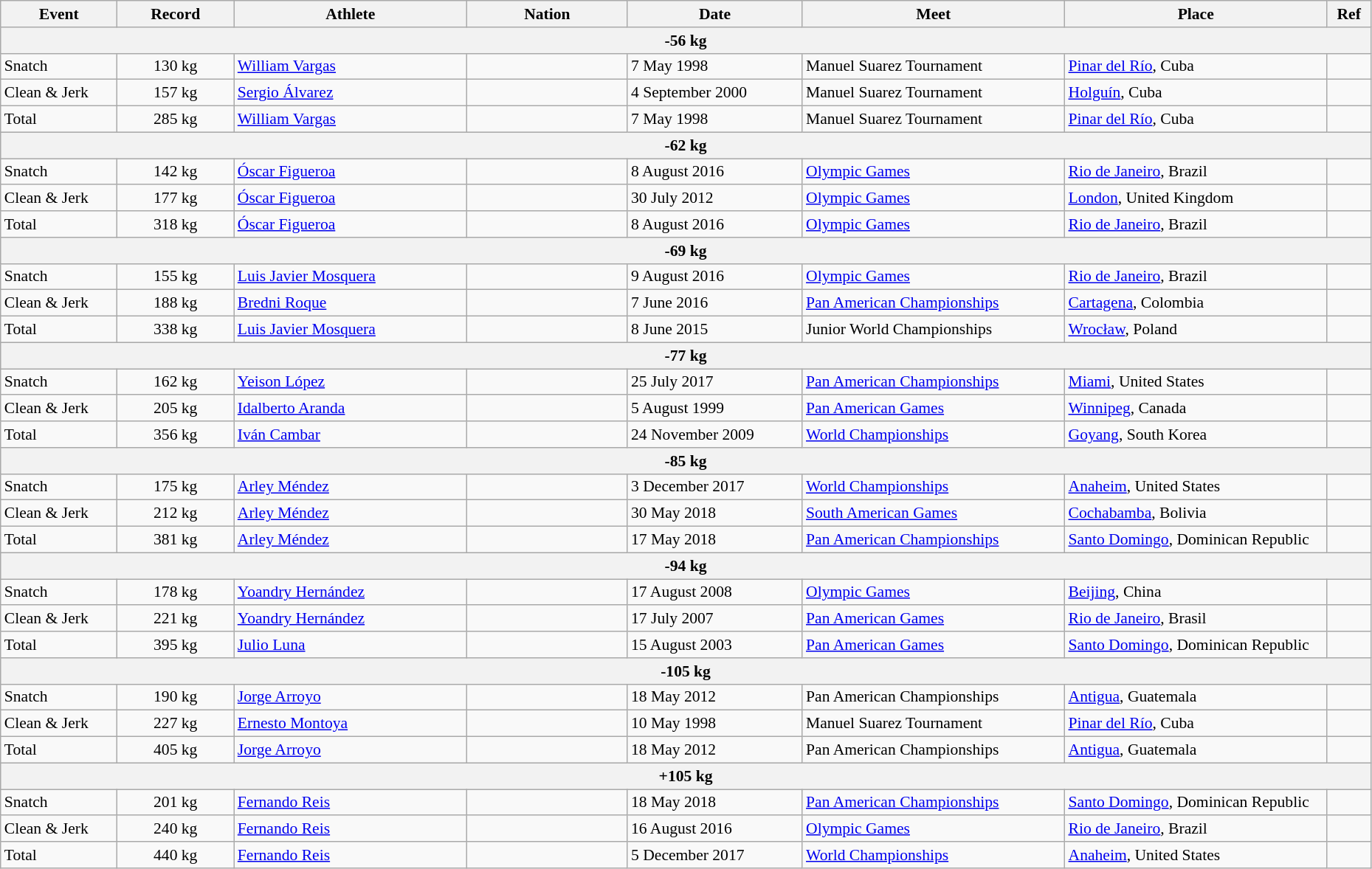<table class="wikitable" style="font-size:90%; width: 98%;">
<tr>
<th width=8%>Event</th>
<th width=8%>Record</th>
<th width=16%>Athlete</th>
<th width=11%>Nation</th>
<th width=12%>Date</th>
<th width=18%>Meet</th>
<th width=18%>Place</th>
<th width=3%>Ref</th>
</tr>
<tr style="background:#ddd;">
<th colspan="8">-56 kg</th>
</tr>
<tr>
<td>Snatch</td>
<td style="text-align:center;">130 kg</td>
<td><a href='#'>William Vargas</a></td>
<td></td>
<td>7 May 1998</td>
<td>Manuel Suarez Tournament</td>
<td><a href='#'>Pinar del Río</a>, Cuba</td>
<td></td>
</tr>
<tr>
<td>Clean & Jerk</td>
<td style="text-align:center;">157 kg</td>
<td><a href='#'>Sergio Álvarez</a></td>
<td></td>
<td>4 September 2000</td>
<td>Manuel Suarez Tournament</td>
<td><a href='#'>Holguín</a>, Cuba</td>
<td></td>
</tr>
<tr>
<td>Total</td>
<td style="text-align:center;">285 kg</td>
<td><a href='#'>William Vargas</a></td>
<td></td>
<td>7 May 1998</td>
<td>Manuel Suarez Tournament</td>
<td><a href='#'>Pinar del Río</a>, Cuba</td>
<td></td>
</tr>
<tr style="background:#ddd;">
<th colspan="8">-62 kg</th>
</tr>
<tr>
<td>Snatch</td>
<td style="text-align:center;">142 kg</td>
<td><a href='#'>Óscar Figueroa</a></td>
<td></td>
<td>8 August 2016</td>
<td><a href='#'>Olympic Games</a></td>
<td><a href='#'>Rio de Janeiro</a>, Brazil</td>
<td></td>
</tr>
<tr>
<td>Clean & Jerk</td>
<td style="text-align:center;">177 kg</td>
<td><a href='#'>Óscar Figueroa</a></td>
<td></td>
<td>30 July 2012</td>
<td><a href='#'>Olympic Games</a></td>
<td><a href='#'>London</a>, United Kingdom</td>
<td></td>
</tr>
<tr>
<td>Total</td>
<td style="text-align:center;">318 kg</td>
<td><a href='#'>Óscar Figueroa</a></td>
<td></td>
<td>8 August 2016</td>
<td><a href='#'>Olympic Games</a></td>
<td><a href='#'>Rio de Janeiro</a>, Brazil</td>
<td></td>
</tr>
<tr style="background:#ddd;">
<th colspan="8">-69 kg</th>
</tr>
<tr>
<td>Snatch</td>
<td style="text-align:center;">155 kg</td>
<td><a href='#'>Luis Javier Mosquera</a></td>
<td></td>
<td>9 August 2016</td>
<td><a href='#'>Olympic Games</a></td>
<td><a href='#'>Rio de Janeiro</a>, Brazil</td>
<td></td>
</tr>
<tr>
<td>Clean & Jerk</td>
<td style="text-align:center;">188 kg</td>
<td><a href='#'>Bredni Roque</a></td>
<td></td>
<td>7 June 2016</td>
<td><a href='#'>Pan American Championships</a></td>
<td><a href='#'>Cartagena</a>, Colombia</td>
<td></td>
</tr>
<tr>
<td>Total</td>
<td style="text-align:center;">338 kg</td>
<td><a href='#'>Luis Javier Mosquera</a></td>
<td></td>
<td>8 June 2015</td>
<td>Junior World Championships</td>
<td><a href='#'>Wrocław</a>, Poland</td>
<td></td>
</tr>
<tr style="background:#ddd;">
<th colspan="8">-77 kg</th>
</tr>
<tr>
<td>Snatch</td>
<td style="text-align:center;">162 kg</td>
<td><a href='#'>Yeison López</a></td>
<td></td>
<td>25 July 2017</td>
<td><a href='#'>Pan American Championships</a></td>
<td><a href='#'>Miami</a>, United States</td>
<td></td>
</tr>
<tr>
<td>Clean & Jerk</td>
<td style="text-align:center;">205 kg</td>
<td><a href='#'>Idalberto Aranda</a></td>
<td></td>
<td>5 August 1999</td>
<td><a href='#'>Pan American Games</a></td>
<td><a href='#'>Winnipeg</a>, Canada</td>
<td></td>
</tr>
<tr>
<td>Total</td>
<td style="text-align:center;">356 kg</td>
<td><a href='#'>Iván Cambar</a></td>
<td></td>
<td>24 November 2009</td>
<td><a href='#'>World Championships</a></td>
<td><a href='#'>Goyang</a>, South Korea</td>
<td></td>
</tr>
<tr style="background:#ddd;">
<th colspan="8">-85 kg</th>
</tr>
<tr>
<td>Snatch</td>
<td style="text-align:center;">175 kg</td>
<td><a href='#'>Arley Méndez</a></td>
<td></td>
<td>3 December 2017</td>
<td><a href='#'>World Championships</a></td>
<td><a href='#'>Anaheim</a>, United States</td>
<td></td>
</tr>
<tr>
<td>Clean & Jerk</td>
<td style="text-align:center;">212 kg</td>
<td><a href='#'>Arley Méndez</a></td>
<td></td>
<td>30 May 2018</td>
<td><a href='#'>South American Games</a></td>
<td><a href='#'>Cochabamba</a>, Bolivia</td>
<td></td>
</tr>
<tr>
<td>Total</td>
<td style="text-align:center;">381 kg</td>
<td><a href='#'>Arley Méndez</a></td>
<td></td>
<td>17 May 2018</td>
<td><a href='#'>Pan American Championships</a></td>
<td><a href='#'>Santo Domingo</a>, Dominican Republic</td>
<td></td>
</tr>
<tr style="background:#ddd;">
<th colspan="8">-94 kg</th>
</tr>
<tr>
<td>Snatch</td>
<td style="text-align:center;">178 kg</td>
<td><a href='#'>Yoandry Hernández</a></td>
<td></td>
<td>17 August 2008</td>
<td><a href='#'>Olympic Games</a></td>
<td><a href='#'>Beijing</a>, China</td>
<td></td>
</tr>
<tr>
<td>Clean & Jerk</td>
<td style="text-align:center;">221 kg</td>
<td><a href='#'>Yoandry Hernández</a></td>
<td></td>
<td>17 July 2007</td>
<td><a href='#'>Pan American Games</a></td>
<td><a href='#'>Rio de Janeiro</a>, Brasil</td>
<td></td>
</tr>
<tr>
<td>Total</td>
<td style="text-align:center;">395 kg</td>
<td><a href='#'>Julio Luna</a></td>
<td></td>
<td>15 August 2003</td>
<td><a href='#'>Pan American Games</a></td>
<td><a href='#'>Santo Domingo</a>, Dominican Republic</td>
<td></td>
</tr>
<tr style="background:#ddd;">
<th colspan="8">-105 kg</th>
</tr>
<tr>
<td>Snatch</td>
<td style="text-align:center;">190 kg</td>
<td><a href='#'>Jorge Arroyo</a></td>
<td></td>
<td>18 May 2012</td>
<td>Pan American Championships</td>
<td><a href='#'>Antigua</a>, Guatemala</td>
<td></td>
</tr>
<tr>
<td>Clean & Jerk</td>
<td style="text-align:center;">227 kg</td>
<td><a href='#'>Ernesto Montoya</a></td>
<td></td>
<td>10 May 1998</td>
<td>Manuel Suarez Tournament</td>
<td><a href='#'>Pinar del Río</a>, Cuba</td>
<td></td>
</tr>
<tr>
<td>Total</td>
<td style="text-align:center;">405 kg</td>
<td><a href='#'>Jorge Arroyo</a></td>
<td></td>
<td>18 May 2012</td>
<td>Pan American Championships</td>
<td><a href='#'>Antigua</a>, Guatemala</td>
<td></td>
</tr>
<tr style="background:#ddd;">
<th colspan="8">+105 kg</th>
</tr>
<tr>
<td>Snatch</td>
<td style="text-align:center;">201 kg</td>
<td><a href='#'>Fernando Reis</a></td>
<td></td>
<td>18 May 2018</td>
<td><a href='#'>Pan American Championships</a></td>
<td><a href='#'>Santo Domingo</a>, Dominican Republic</td>
<td></td>
</tr>
<tr>
<td>Clean & Jerk</td>
<td style="text-align:center;">240 kg</td>
<td><a href='#'>Fernando Reis</a></td>
<td></td>
<td>16 August 2016</td>
<td><a href='#'>Olympic Games</a></td>
<td><a href='#'>Rio de Janeiro</a>, Brazil</td>
<td></td>
</tr>
<tr>
<td>Total</td>
<td style="text-align:center;">440 kg</td>
<td><a href='#'>Fernando Reis</a></td>
<td></td>
<td>5 December 2017</td>
<td><a href='#'>World Championships</a></td>
<td><a href='#'>Anaheim</a>, United States</td>
<td></td>
</tr>
</table>
